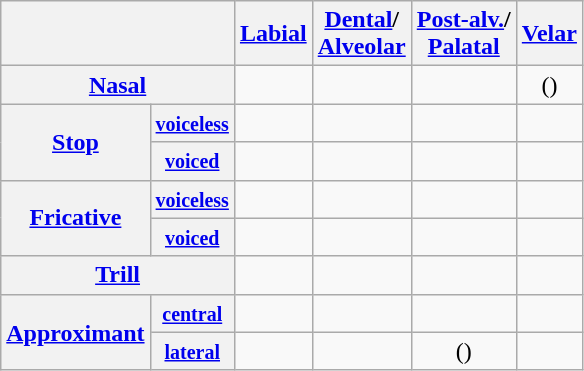<table class="wikitable" style="text-align:center">
<tr>
<th colspan="2"></th>
<th><a href='#'>Labial</a></th>
<th><a href='#'>Dental</a>/<br><a href='#'>Alveolar</a></th>
<th><a href='#'>Post-alv.</a>/<br><a href='#'>Palatal</a></th>
<th><a href='#'>Velar</a></th>
</tr>
<tr>
<th colspan="2"><a href='#'>Nasal</a></th>
<td></td>
<td></td>
<td></td>
<td>()</td>
</tr>
<tr>
<th rowspan="2"><a href='#'>Stop</a></th>
<th><small><a href='#'>voiceless</a></small></th>
<td></td>
<td></td>
<td></td>
<td></td>
</tr>
<tr>
<th><small><a href='#'>voiced</a></small></th>
<td></td>
<td></td>
<td></td>
<td></td>
</tr>
<tr>
<th rowspan="2"><a href='#'>Fricative</a></th>
<th><small><a href='#'>voiceless</a></small></th>
<td></td>
<td></td>
<td></td>
<td></td>
</tr>
<tr>
<th><small><a href='#'>voiced</a></small></th>
<td></td>
<td></td>
<td></td>
<td></td>
</tr>
<tr>
<th colspan="2"><a href='#'>Trill</a></th>
<td></td>
<td></td>
<td></td>
<td></td>
</tr>
<tr>
<th rowspan="2"><a href='#'>Approximant</a></th>
<th><small><a href='#'>central</a></small></th>
<td></td>
<td></td>
<td></td>
<td></td>
</tr>
<tr>
<th><small><a href='#'>lateral</a></small></th>
<td></td>
<td></td>
<td>()</td>
<td></td>
</tr>
</table>
